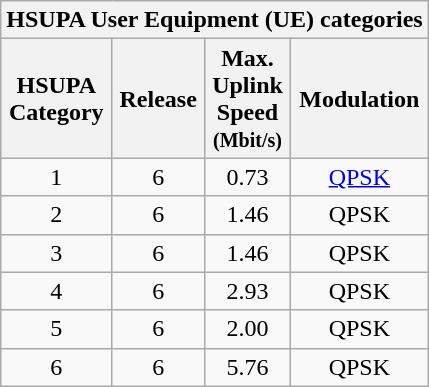<table class="wikitable collapsible collapsed" style="text-align:center">
<tr>
<th colspan="4">HSUPA User Equipment (UE) categories</th>
</tr>
<tr>
<th>HSUPA<br>Category</th>
<th>Release</th>
<th>Max.<br>Uplink<br>Speed<br><small>(Mbit/s)</small></th>
<th>Modulation</th>
</tr>
<tr>
<td>1</td>
<td>6</td>
<td>0.73</td>
<td><a href='#'>QPSK</a></td>
</tr>
<tr>
<td>2</td>
<td>6</td>
<td>1.46</td>
<td>QPSK</td>
</tr>
<tr>
<td>3</td>
<td>6</td>
<td>1.46</td>
<td>QPSK</td>
</tr>
<tr>
<td>4</td>
<td>6</td>
<td>2.93</td>
<td>QPSK</td>
</tr>
<tr>
<td>5</td>
<td>6</td>
<td>2.00</td>
<td>QPSK</td>
</tr>
<tr>
<td>6</td>
<td>6</td>
<td>5.76</td>
<td>QPSK</td>
</tr>
</table>
